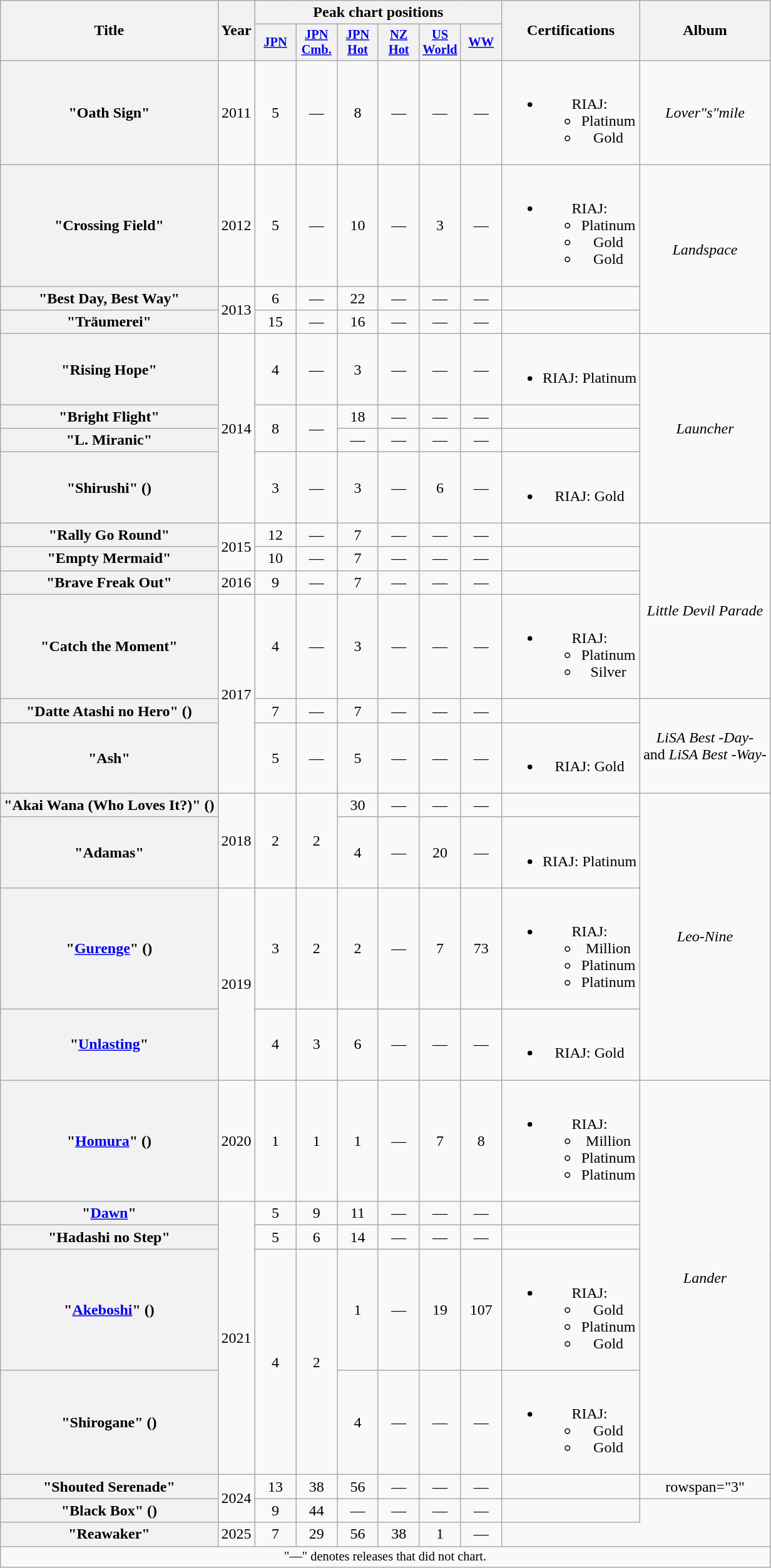<table class="wikitable plainrowheaders" style="text-align:center;">
<tr>
<th scope="col" rowspan="2">Title</th>
<th scope="col" rowspan="2">Year</th>
<th scope="col" colspan="6">Peak chart positions</th>
<th scope="col" rowspan="2">Certifications</th>
<th scope="col" rowspan="2">Album</th>
</tr>
<tr>
<th scope="col" style="width:2.75em;font-size:85%;"><a href='#'>JPN</a><br></th>
<th scope="col" style="width:2.75em;font-size:85%;"><a href='#'>JPN<br>Cmb.</a><br></th>
<th scope="col" style="width:2.75em;font-size:85%;"><a href='#'>JPN<br>Hot</a><br></th>
<th scope="col" style="width:2.75em;font-size:85%;"><a href='#'>NZ<br>Hot</a><br></th>
<th scope="col" style="width:2.75em;font-size:85%;"><a href='#'>US<br>World</a><br></th>
<th scope="col" style="width:2.75em;font-size:85%;"><a href='#'>WW</a><br></th>
</tr>
<tr>
<th scope="row">"Oath Sign"</th>
<td>2011</td>
<td>5</td>
<td>—</td>
<td>8</td>
<td>—</td>
<td>—</td>
<td>—</td>
<td><br><ul><li>RIAJ:<ul><li>Platinum </li><li>Gold </li></ul></li></ul></td>
<td><em>Lover"s"mile</em></td>
</tr>
<tr>
<th scope="row">"Crossing Field"</th>
<td>2012</td>
<td>5</td>
<td>—</td>
<td>10</td>
<td>—</td>
<td>3</td>
<td>—</td>
<td><br><ul><li>RIAJ:<ul><li>Platinum </li><li>Gold </li><li>Gold </li></ul></li></ul></td>
<td rowspan="3"><em>Landspace</em></td>
</tr>
<tr>
<th scope="row">"Best Day, Best Way"</th>
<td rowspan="2">2013</td>
<td>6</td>
<td>—</td>
<td>22</td>
<td>—</td>
<td>—</td>
<td>—</td>
<td></td>
</tr>
<tr>
<th scope="row">"Träumerei"</th>
<td>15</td>
<td>—</td>
<td>16</td>
<td>—</td>
<td>—</td>
<td>—</td>
<td></td>
</tr>
<tr>
<th scope="row">"Rising Hope"</th>
<td rowspan="4">2014</td>
<td>4</td>
<td>—</td>
<td>3</td>
<td>—</td>
<td>—</td>
<td>—</td>
<td><br><ul><li>RIAJ: Platinum </li></ul></td>
<td rowspan="4"><em>Launcher</em></td>
</tr>
<tr>
<th scope="row">"Bright Flight"</th>
<td rowspan="2">8</td>
<td rowspan="2">—</td>
<td>18</td>
<td>—</td>
<td>—</td>
<td>—</td>
<td></td>
</tr>
<tr>
<th scope="row">"L. Miranic"</th>
<td>—</td>
<td>—</td>
<td>—</td>
<td>—</td>
</tr>
<tr>
<th scope="row">"Shirushi" ()</th>
<td>3</td>
<td>—</td>
<td>3</td>
<td>—</td>
<td>6</td>
<td>—</td>
<td><br><ul><li>RIAJ: Gold </li></ul></td>
</tr>
<tr>
<th scope="row">"Rally Go Round"</th>
<td rowspan="2">2015</td>
<td>12</td>
<td>—</td>
<td>7</td>
<td>—</td>
<td>—</td>
<td>—</td>
<td></td>
<td rowspan="4"><em>Little Devil Parade</em></td>
</tr>
<tr>
<th scope="row">"Empty Mermaid"</th>
<td>10</td>
<td>—</td>
<td>7</td>
<td>—</td>
<td>—</td>
<td>—</td>
<td></td>
</tr>
<tr>
<th scope="row">"Brave Freak Out"</th>
<td>2016</td>
<td>9</td>
<td>—</td>
<td>7</td>
<td>—</td>
<td>—</td>
<td>—</td>
<td></td>
</tr>
<tr>
<th scope="row">"Catch the Moment"</th>
<td rowspan="3">2017</td>
<td>4</td>
<td>—</td>
<td>3</td>
<td>—</td>
<td>—</td>
<td>—</td>
<td><br><ul><li>RIAJ:<ul><li>Platinum </li><li>Silver </li></ul></li></ul></td>
</tr>
<tr>
<th scope="row">"Datte Atashi no Hero" ()</th>
<td>7</td>
<td>—</td>
<td>7</td>
<td>—</td>
<td>—</td>
<td>—</td>
<td></td>
<td rowspan="2"><em>LiSA Best -Day-</em><br>and <em>LiSA Best -Way-</em></td>
</tr>
<tr>
<th scope="row">"Ash"</th>
<td>5</td>
<td>—</td>
<td>5</td>
<td>—</td>
<td>—</td>
<td>—</td>
<td><br><ul><li>RIAJ: Gold </li></ul></td>
</tr>
<tr>
<th scope="row">"Akai Wana (Who Loves It?)" ()</th>
<td rowspan="2">2018</td>
<td rowspan="2">2</td>
<td rowspan="2">2</td>
<td>30</td>
<td>—</td>
<td>—</td>
<td>—</td>
<td></td>
<td rowspan="4"><em>Leo-Nine</em></td>
</tr>
<tr>
<th scope="row">"Adamas"</th>
<td>4</td>
<td>—</td>
<td>20</td>
<td>—</td>
<td><br><ul><li>RIAJ: Platinum </li></ul></td>
</tr>
<tr>
<th scope="row">"<a href='#'>Gurenge</a>" ()</th>
<td rowspan="2">2019</td>
<td>3</td>
<td>2</td>
<td>2</td>
<td>—</td>
<td>7</td>
<td>73</td>
<td><br><ul><li>RIAJ:<ul><li>Million </li><li>Platinum </li><li>Platinum </li></ul></li></ul></td>
</tr>
<tr>
<th scope="row">"<a href='#'>Unlasting</a>"</th>
<td>4</td>
<td>3</td>
<td>6</td>
<td>—</td>
<td>—</td>
<td>—</td>
<td><br><ul><li>RIAJ: Gold </li></ul></td>
</tr>
<tr>
<th scope="row">"<a href='#'>Homura</a>" ()</th>
<td>2020</td>
<td>1</td>
<td>1</td>
<td>1</td>
<td>—</td>
<td>7</td>
<td>8</td>
<td><br><ul><li>RIAJ:<ul><li>Million </li><li>Platinum </li><li>Platinum </li></ul></li></ul></td>
<td rowspan=5><em>Lander</em></td>
</tr>
<tr>
<th scope="row">"<a href='#'>Dawn</a>"</th>
<td rowspan="4">2021</td>
<td>5</td>
<td>9</td>
<td>11</td>
<td>—</td>
<td>—</td>
<td>—</td>
<td></td>
</tr>
<tr>
<th scope="row">"Hadashi no Step"</th>
<td>5</td>
<td>6</td>
<td>14</td>
<td>—</td>
<td>—</td>
<td>—</td>
<td></td>
</tr>
<tr>
<th scope="row">"<a href='#'>Akeboshi</a>" ()</th>
<td rowspan="2">4</td>
<td rowspan="2">2</td>
<td>1</td>
<td>—</td>
<td>19</td>
<td>107</td>
<td><br><ul><li>RIAJ:<ul><li>Gold </li><li>Platinum </li><li>Gold </li></ul></li></ul></td>
</tr>
<tr>
<th scope="row">"Shirogane" ()</th>
<td>4</td>
<td>—</td>
<td>—</td>
<td>—</td>
<td><br><ul><li>RIAJ:<ul><li>Gold </li><li>Gold </li></ul></li></ul></td>
</tr>
<tr>
<th scope="row">"Shouted Serenade"</th>
<td rowspan="2">2024</td>
<td>13</td>
<td>38</td>
<td>56</td>
<td>—</td>
<td>—</td>
<td>—</td>
<td></td>
<td>rowspan="3" </td>
</tr>
<tr>
<th scope="row">"Black Box" ()</th>
<td>9</td>
<td>44</td>
<td>—</td>
<td>—</td>
<td>—</td>
<td>—</td>
<td></td>
</tr>
<tr>
<th scope="row">"Reawaker"<br></th>
<td>2025</td>
<td>7</td>
<td>29</td>
<td>56</td>
<td>38</td>
<td>1</td>
<td>—</td>
</tr>
<tr>
<td colspan="14" style="font-size:85%">"—" denotes releases that did not chart.</td>
</tr>
</table>
